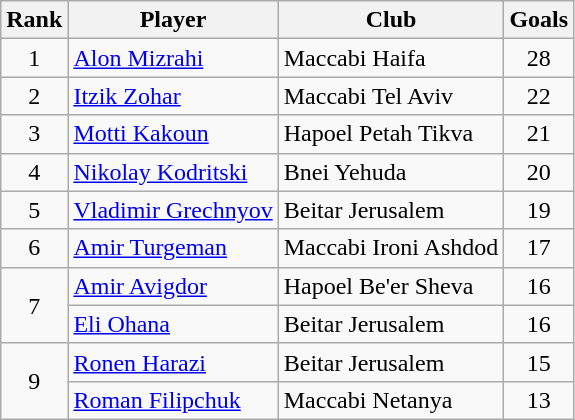<table class="wikitable">
<tr>
<th>Rank</th>
<th>Player</th>
<th>Club</th>
<th>Goals</th>
</tr>
<tr>
<td align="center">1</td>
<td> <a href='#'>Alon Mizrahi</a></td>
<td>Maccabi Haifa</td>
<td align="center">28</td>
</tr>
<tr>
<td align="center">2</td>
<td> <a href='#'>Itzik Zohar</a></td>
<td>Maccabi Tel Aviv</td>
<td align="center">22</td>
</tr>
<tr>
<td align="center">3</td>
<td> <a href='#'>Motti Kakoun</a></td>
<td>Hapoel Petah Tikva</td>
<td align="center">21</td>
</tr>
<tr>
<td align="center">4</td>
<td> <a href='#'>Nikolay Kodritski</a></td>
<td>Bnei Yehuda</td>
<td align="center">20</td>
</tr>
<tr>
<td align="center">5</td>
<td> <a href='#'>Vladimir Grechnyov</a></td>
<td>Beitar Jerusalem</td>
<td align="center">19</td>
</tr>
<tr>
<td align="center">6</td>
<td> <a href='#'>Amir Turgeman</a></td>
<td>Maccabi Ironi Ashdod</td>
<td align="center">17</td>
</tr>
<tr>
<td rowspan="2" align="center">7</td>
<td> <a href='#'>Amir Avigdor</a></td>
<td>Hapoel Be'er Sheva</td>
<td align="center">16</td>
</tr>
<tr>
<td> <a href='#'>Eli Ohana</a></td>
<td>Beitar Jerusalem</td>
<td align="center">16</td>
</tr>
<tr>
<td rowspan="2" align="center">9</td>
<td> <a href='#'>Ronen Harazi</a></td>
<td>Beitar Jerusalem</td>
<td align="center">15</td>
</tr>
<tr>
<td> <a href='#'>Roman Filipchuk</a></td>
<td>Maccabi Netanya</td>
<td align="center">13</td>
</tr>
</table>
